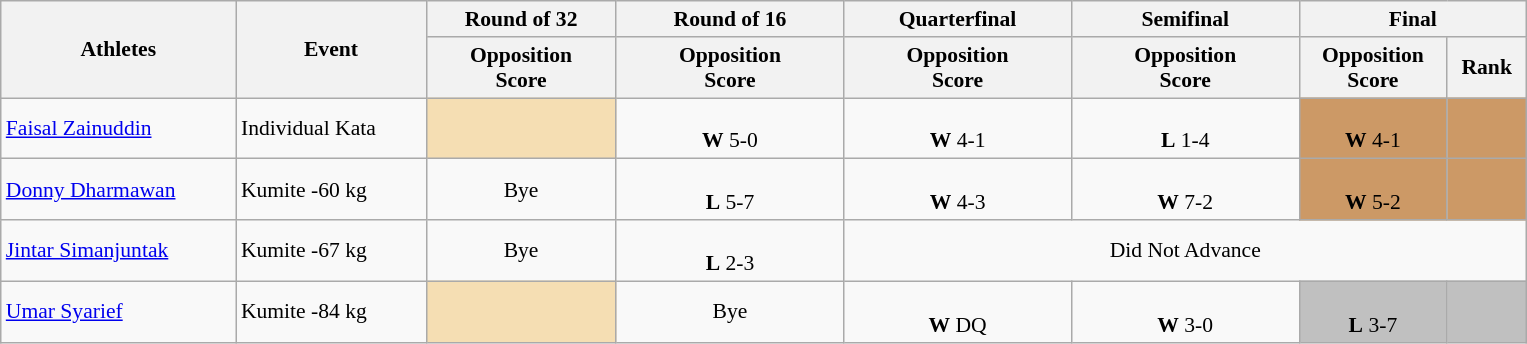<table class=wikitable style="font-size:90%; text-align:center">
<tr>
<th width="150" rowspan="2">Athletes</th>
<th width="120" rowspan="2">Event</th>
<th width="120">Round of 32</th>
<th width="145">Round of 16</th>
<th width="145">Quarterfinal</th>
<th width="145">Semifinal</th>
<th width="145" colspan="2">Final</th>
</tr>
<tr>
<th>Opposition<br>Score</th>
<th>Opposition<br>Score</th>
<th>Opposition<br>Score</th>
<th>Opposition<br>Score</th>
<th>Opposition<br>Score</th>
<th>Rank</th>
</tr>
<tr>
<td align=left><a href='#'>Faisal Zainuddin</a></td>
<td align=left>Individual Kata</td>
<td bgcolor="wheat"></td>
<td> <br><strong>W</strong> 5-0</td>
<td> <br><strong>W</strong> 4-1</td>
<td> <br><strong>L</strong> 1-4</td>
<td bgcolor="cc9966"> <br><strong>W</strong> 4-1</td>
<td bgcolor="cc9966"></td>
</tr>
<tr>
<td align=left><a href='#'>Donny Dharmawan</a></td>
<td align=left>Kumite -60 kg</td>
<td>Bye</td>
<td> <br><strong>L</strong> 5-7</td>
<td> <br><strong>W</strong> 4-3</td>
<td> <br><strong>W</strong> 7-2</td>
<td bgcolor="cc9966"> <br><strong>W</strong> 5-2</td>
<td bgcolor="cc9966"></td>
</tr>
<tr>
<td align=left><a href='#'>Jintar Simanjuntak</a></td>
<td align=left>Kumite -67 kg</td>
<td>Bye</td>
<td> <br><strong>L</strong> 2-3</td>
<td colspan="4">Did Not Advance</td>
</tr>
<tr>
<td align=left><a href='#'>Umar Syarief</a></td>
<td align=left>Kumite -84 kg</td>
<td bgcolor="wheat"></td>
<td>Bye</td>
<td> <br><strong>W</strong> DQ</td>
<td> <br><strong>W</strong> 3-0</td>
<td bgcolor="silver"> <br><strong>L</strong> 3-7</td>
<td bgcolor="silver"></td>
</tr>
</table>
